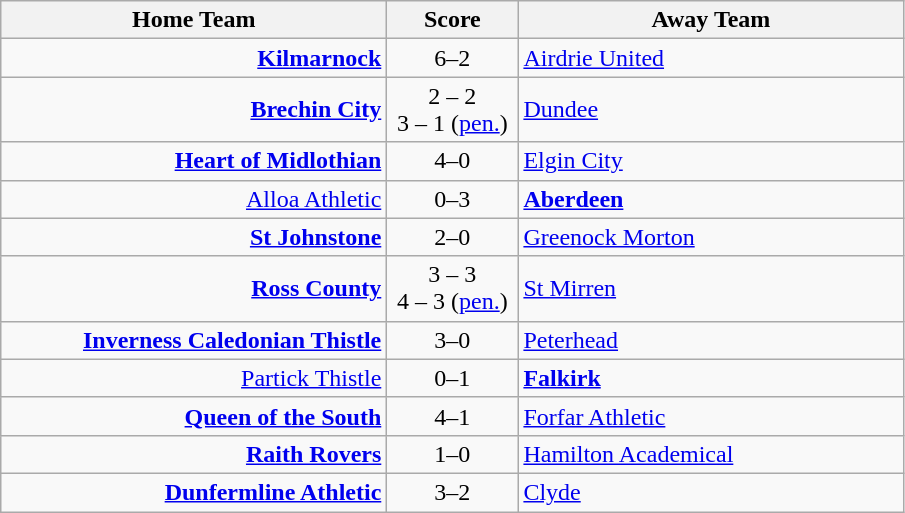<table class="wikitable" style="border-collapse: collapse;">
<tr>
<th align="right" width="250">Home Team</th>
<th align="center" width="80"> Score </th>
<th align="left" width="250">Away Team</th>
</tr>
<tr>
<td style="text-align: right;"><strong><a href='#'>Kilmarnock</a></strong></td>
<td style="text-align: center;">6–2</td>
<td style="text-align: left;"><a href='#'>Airdrie United</a></td>
</tr>
<tr>
<td style="text-align: right;"><strong><a href='#'>Brechin City</a></strong></td>
<td style="text-align: center;">2 – 2 <br> 3 – 1 (<a href='#'>pen.</a>)</td>
<td style="text-align: left;"><a href='#'>Dundee</a></td>
</tr>
<tr>
<td style="text-align: right;"><strong><a href='#'>Heart of Midlothian</a></strong></td>
<td style="text-align: center;">4–0</td>
<td style="text-align: left;"><a href='#'>Elgin City</a></td>
</tr>
<tr>
<td style="text-align: right;"><a href='#'>Alloa Athletic</a></td>
<td style="text-align: center;">0–3</td>
<td style="text-align: left;"><strong><a href='#'>Aberdeen</a></strong></td>
</tr>
<tr>
<td style="text-align: right;"><strong><a href='#'>St Johnstone</a></strong></td>
<td style="text-align: center;">2–0</td>
<td style="text-align: left;"><a href='#'>Greenock Morton</a></td>
</tr>
<tr>
<td style="text-align: right;"><strong><a href='#'>Ross County</a></strong></td>
<td style="text-align: center;">3 – 3 <br> 4 – 3 (<a href='#'>pen.</a>)</td>
<td style="text-align: left;"><a href='#'>St Mirren</a></td>
</tr>
<tr>
<td style="text-align: right;"><strong><a href='#'>Inverness Caledonian Thistle</a></strong></td>
<td style="text-align: center;">3–0</td>
<td style="text-align: left;"><a href='#'>Peterhead</a></td>
</tr>
<tr>
<td style="text-align: right;"><a href='#'>Partick Thistle</a></td>
<td style="text-align: center;">0–1</td>
<td style="text-align: left;"><strong><a href='#'>Falkirk</a></strong></td>
</tr>
<tr>
<td style="text-align: right;"><strong><a href='#'>Queen of the South</a></strong></td>
<td style="text-align: center;">4–1</td>
<td style="text-align: left;"><a href='#'>Forfar Athletic</a></td>
</tr>
<tr>
<td style="text-align: right;"><strong><a href='#'>Raith Rovers</a></strong></td>
<td style="text-align: center;">1–0</td>
<td style="text-align: left;"><a href='#'>Hamilton Academical</a></td>
</tr>
<tr>
<td style="text-align: right;"><strong><a href='#'>Dunfermline Athletic</a></strong></td>
<td style="text-align: center;">3–2</td>
<td style="text-align: left;"><a href='#'>Clyde</a></td>
</tr>
</table>
